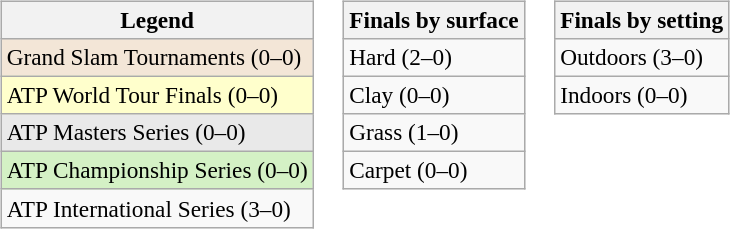<table>
<tr valign=top>
<td><br><table class=wikitable style=font-size:97%>
<tr>
<th>Legend</th>
</tr>
<tr style="background:#f3e6d7;">
<td>Grand Slam Tournaments (0–0)</td>
</tr>
<tr style="background:#ffc;">
<td>ATP World Tour Finals (0–0)</td>
</tr>
<tr style="background:#e9e9e9;">
<td>ATP Masters Series (0–0)</td>
</tr>
<tr style="background:#d4f1c5;">
<td>ATP Championship Series (0–0)</td>
</tr>
<tr>
<td>ATP International Series (3–0)</td>
</tr>
</table>
</td>
<td><br><table class=wikitable style=font-size:97%>
<tr>
<th>Finals by surface</th>
</tr>
<tr>
<td>Hard (2–0)</td>
</tr>
<tr>
<td>Clay (0–0)</td>
</tr>
<tr>
<td>Grass (1–0)</td>
</tr>
<tr>
<td>Carpet (0–0)</td>
</tr>
</table>
</td>
<td><br><table class=wikitable style=font-size:97%>
<tr>
<th>Finals by setting</th>
</tr>
<tr>
<td>Outdoors (3–0)</td>
</tr>
<tr>
<td>Indoors (0–0)</td>
</tr>
</table>
</td>
</tr>
</table>
